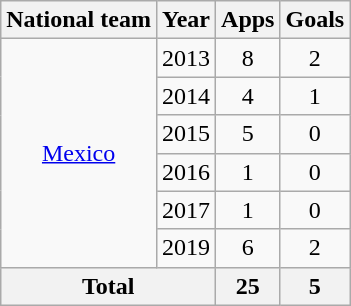<table class="wikitable" style="text-align: center;">
<tr>
<th>National team</th>
<th>Year</th>
<th>Apps</th>
<th>Goals</th>
</tr>
<tr>
<td rowspan="6" valign="center"><a href='#'>Mexico</a></td>
<td>2013</td>
<td>8</td>
<td>2</td>
</tr>
<tr>
<td>2014</td>
<td>4</td>
<td>1</td>
</tr>
<tr>
<td>2015</td>
<td>5</td>
<td>0</td>
</tr>
<tr>
<td>2016</td>
<td>1</td>
<td>0</td>
</tr>
<tr>
<td>2017</td>
<td>1</td>
<td>0</td>
</tr>
<tr>
<td>2019</td>
<td>6</td>
<td>2</td>
</tr>
<tr>
<th colspan="2">Total</th>
<th>25</th>
<th>5</th>
</tr>
</table>
